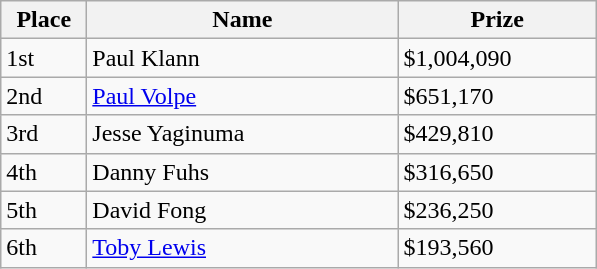<table class="wikitable">
<tr>
<th style="width:50px;">Place</th>
<th style="width:200px;">Name</th>
<th style="width:125px;">Prize</th>
</tr>
<tr>
<td>1st</td>
<td> Paul Klann</td>
<td>$1,004,090</td>
</tr>
<tr>
<td>2nd</td>
<td> <a href='#'>Paul Volpe</a></td>
<td>$651,170</td>
</tr>
<tr>
<td>3rd</td>
<td> Jesse Yaginuma</td>
<td>$429,810</td>
</tr>
<tr>
<td>4th</td>
<td> Danny Fuhs</td>
<td>$316,650</td>
</tr>
<tr>
<td>5th</td>
<td> David Fong</td>
<td>$236,250</td>
</tr>
<tr>
<td>6th</td>
<td> <a href='#'>Toby Lewis</a></td>
<td>$193,560</td>
</tr>
</table>
